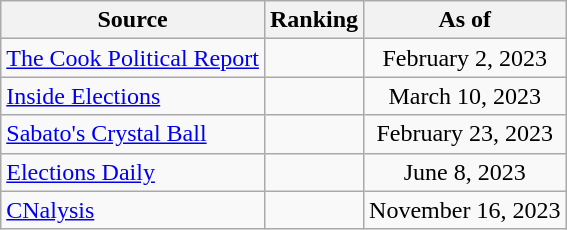<table class="wikitable" style="text-align:center">
<tr>
<th>Source</th>
<th>Ranking</th>
<th>As of</th>
</tr>
<tr>
<td align=left><a href='#'>The Cook Political Report</a></td>
<td></td>
<td>February 2, 2023</td>
</tr>
<tr>
<td align=left><a href='#'>Inside Elections</a></td>
<td></td>
<td>March 10, 2023</td>
</tr>
<tr>
<td align=left><a href='#'>Sabato's Crystal Ball</a></td>
<td></td>
<td>February 23, 2023</td>
</tr>
<tr>
<td align=left><a href='#'>Elections Daily</a></td>
<td></td>
<td>June 8, 2023</td>
</tr>
<tr>
<td align=left><a href='#'>CNalysis</a></td>
<td></td>
<td>November 16, 2023</td>
</tr>
</table>
